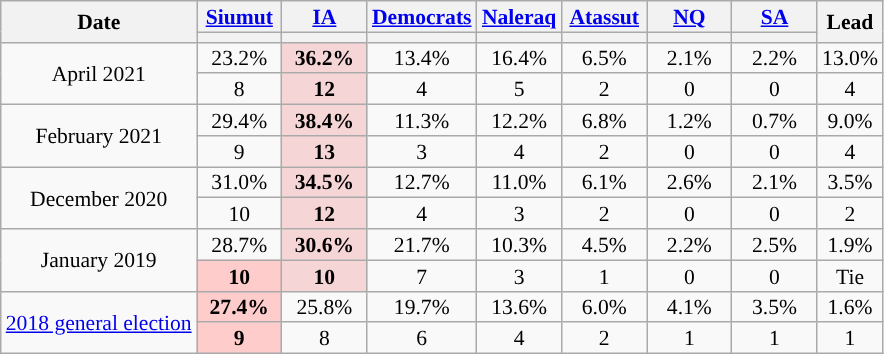<table class="wikitable sortable mw-datatable" style="text-align:center;font-size:90%;line-height:14px;">
<tr>
<th rowspan="2">Date</th>
<th class="unsortable" style="width:50px;"><a href='#'>Siumut</a></th>
<th class="unsortable" style="width:50px;"><a href='#'>IA</a></th>
<th class="unsortable" style="width:50px;"><a href='#'>Democrats</a></th>
<th class="unsortable" style="width:50px;"><a href='#'>Naleraq</a></th>
<th class="unsortable" style="width:50px;"><a href='#'>Atassut</a></th>
<th class="unsortable" style="width:50px;"><a href='#'>NQ</a></th>
<th class="unsortable" style="width:50px;"><a href='#'>SA</a></th>
<th rowspan="2">Lead</th>
</tr>
<tr>
<th data-sort-type="number" style="background:"></th>
<th data-sort-type="number" style="background:"></th>
<th data-sort-type="number" style="background:"></th>
<th data-sort-type="number" style="background:"></th>
<th data-sort-type="number" style="background:"></th>
<th data-sort-type="number" style="background:"></th>
<th data-sort-type="number" style="background:"></th>
</tr>
<tr>
<td rowspan="2">April 2021</td>
<td>23.2%</td>
<td style="background:#F6D5D6;"><strong>36.2%</strong></td>
<td>13.4%</td>
<td>16.4%</td>
<td>6.5%</td>
<td>2.1%</td>
<td>2.2%</td>
<td style="background:">13.0%</td>
</tr>
<tr>
<td>8</td>
<td style="background:#F6D5D6;"><strong>12</strong></td>
<td>4</td>
<td>5</td>
<td>2</td>
<td>0</td>
<td>0</td>
<td style="background:">4</td>
</tr>
<tr>
<td rowspan="2">February 2021</td>
<td>29.4%</td>
<td style="background:#F6D5D6;"><strong>38.4%</strong></td>
<td>11.3%</td>
<td>12.2%</td>
<td>6.8%</td>
<td>1.2%</td>
<td>0.7%</td>
<td style="background:">9.0%</td>
</tr>
<tr>
<td>9</td>
<td style="background:#F6D5D6;"><strong>13</strong></td>
<td>3</td>
<td>4</td>
<td>2</td>
<td>0</td>
<td>0</td>
<td style="background:">4</td>
</tr>
<tr>
<td rowspan="2">December 2020</td>
<td>31.0%</td>
<td style="background:#F6D5D6;"><strong>34.5%</strong></td>
<td>12.7%</td>
<td>11.0%</td>
<td>6.1%</td>
<td>2.6%</td>
<td>2.1%</td>
<td style="background:">3.5%</td>
</tr>
<tr>
<td>10</td>
<td style="background:#F6D5D6;"><strong>12</strong></td>
<td>4</td>
<td>3</td>
<td>2</td>
<td>0</td>
<td>0</td>
<td style="background:">2</td>
</tr>
<tr>
<td rowspan="2">January 2019</td>
<td>28.7%</td>
<td style="background:#F6D5D6;"><strong>30.6%</strong></td>
<td>21.7%</td>
<td>10.3%</td>
<td>4.5%</td>
<td>2.2%</td>
<td>2.5%</td>
<td style="background:">1.9%</td>
</tr>
<tr>
<td style="background:#FFCCCC;"><strong>10</strong></td>
<td style="background:#F6D5D6;"><strong>10</strong></td>
<td>7</td>
<td>3</td>
<td>1</td>
<td>0</td>
<td>0</td>
<td>Tie</td>
</tr>
<tr>
<td rowspan="2"><a href='#'>2018 general election</a></td>
<td style="background:#FFCCCC;"><strong>27.4%</strong></td>
<td>25.8%</td>
<td>19.7%</td>
<td>13.6%</td>
<td>6.0%</td>
<td>4.1%</td>
<td>3.5%</td>
<td style="background:">1.6%</td>
</tr>
<tr>
<td style="background:#FFCCCC;"><strong>9</strong></td>
<td>8</td>
<td>6</td>
<td>4</td>
<td>2</td>
<td>1</td>
<td>1</td>
<td style="background:">1</td>
</tr>
</table>
